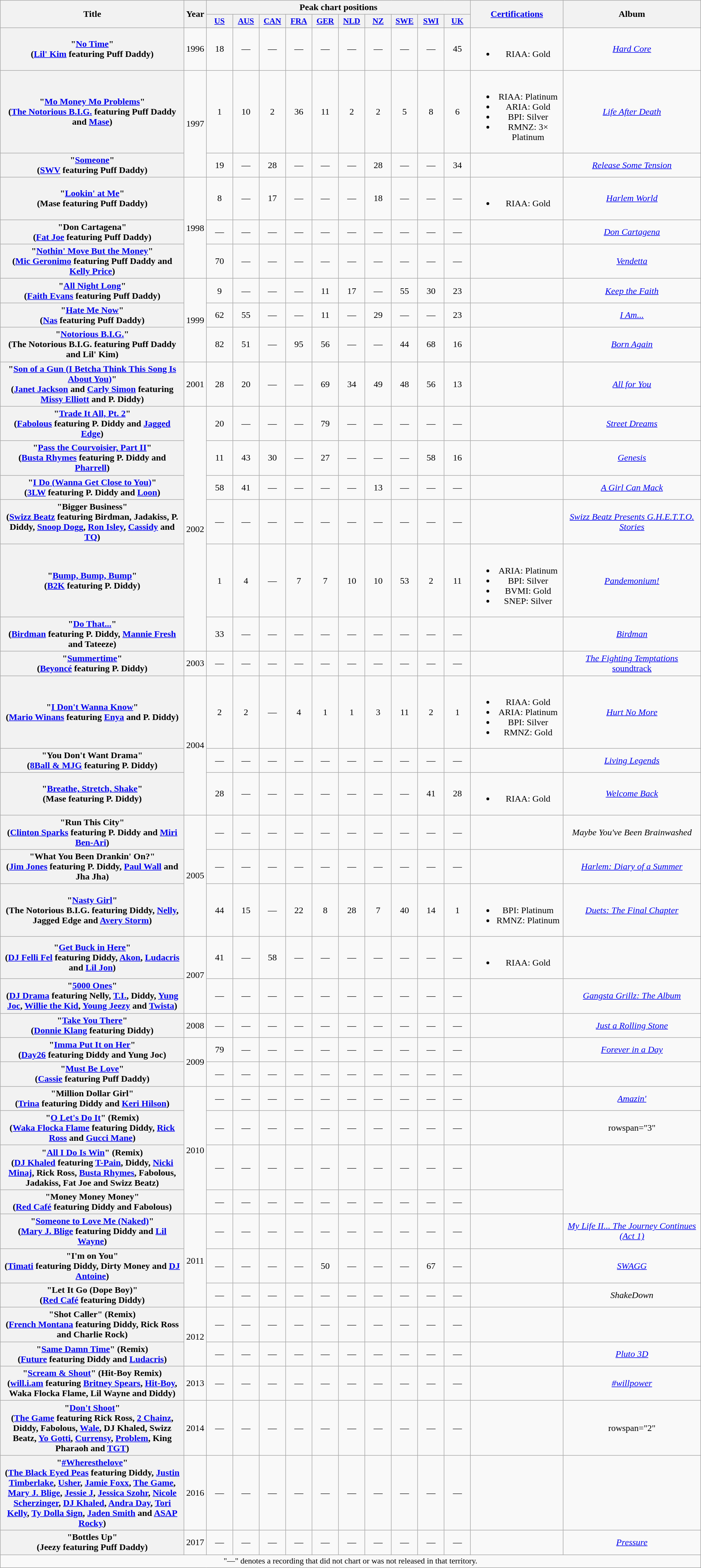<table class="wikitable plainrowheaders" style="text-align:center;">
<tr>
<th scope="col" rowspan="2" style="width:20em;">Title</th>
<th scope="col" rowspan="2">Year</th>
<th scope="col" colspan="10">Peak chart positions</th>
<th scope="col" rowspan="2"><a href='#'>Certifications</a></th>
<th scope="col" rowspan="2">Album</th>
</tr>
<tr>
<th scope="col" style="width:2.8em;font-size:90%;"><a href='#'>US</a><br></th>
<th scope="col" style="width:2.8em;font-size:90%;"><a href='#'>AUS</a><br></th>
<th scope="col" style="width:2.8em;font-size:90%;"><a href='#'>CAN</a><br></th>
<th scope="col" style="width:2.8em;font-size:90%;"><a href='#'>FRA</a><br></th>
<th scope="col" style="width:2.8em;font-size:90%;"><a href='#'>GER</a><br></th>
<th scope="col" style="width:2.8em;font-size:90%;"><a href='#'>NLD</a><br></th>
<th scope="col" style="width:2.8em;font-size:90%;"><a href='#'>NZ</a><br></th>
<th scope="col" style="width:2.8em;font-size:90%;"><a href='#'>SWE</a><br></th>
<th scope="col" style="width:2.8em;font-size:90%;"><a href='#'>SWI</a><br></th>
<th scope="col" style="width:2.8em;font-size:90%;"><a href='#'>UK</a><br></th>
</tr>
<tr>
<th scope="row">"<a href='#'>No Time</a>"<br><span>(<a href='#'>Lil' Kim</a> featuring Puff Daddy)</span></th>
<td>1996</td>
<td>18</td>
<td>—</td>
<td>—</td>
<td>—</td>
<td>—</td>
<td>—</td>
<td>—</td>
<td>—</td>
<td>—</td>
<td>45</td>
<td><br><ul><li>RIAA: Gold</li></ul></td>
<td><em><a href='#'>Hard Core</a></em></td>
</tr>
<tr>
<th scope="row">"<a href='#'>Mo Money Mo Problems</a>"<br><span>(<a href='#'>The Notorious B.I.G.</a> featuring Puff Daddy and <a href='#'>Mase</a>)</span></th>
<td rowspan="2">1997</td>
<td>1</td>
<td>10</td>
<td>2</td>
<td>36</td>
<td>11</td>
<td>2</td>
<td>2</td>
<td>5</td>
<td>8</td>
<td>6</td>
<td><br><ul><li>RIAA: Platinum</li><li>ARIA: Gold</li><li>BPI: Silver</li><li>RMNZ: 3× Platinum</li></ul></td>
<td><em><a href='#'>Life After Death</a></em></td>
</tr>
<tr>
<th scope="row">"<a href='#'>Someone</a>"<br><span>(<a href='#'>SWV</a> featuring Puff Daddy)</span></th>
<td>19</td>
<td>—</td>
<td>28</td>
<td>—</td>
<td>—</td>
<td>—</td>
<td>28</td>
<td>—</td>
<td>—</td>
<td>34</td>
<td></td>
<td><em><a href='#'>Release Some Tension</a></em></td>
</tr>
<tr>
<th scope="row">"<a href='#'>Lookin' at Me</a>"<br><span>(Mase featuring Puff Daddy)</span></th>
<td rowspan="3">1998</td>
<td>8</td>
<td>—</td>
<td>17</td>
<td>—</td>
<td>—</td>
<td>—</td>
<td>18</td>
<td>—</td>
<td>—</td>
<td>—</td>
<td><br><ul><li>RIAA: Gold</li></ul></td>
<td><em><a href='#'>Harlem World</a></em></td>
</tr>
<tr>
<th scope="row">"Don Cartagena"<br><span>(<a href='#'>Fat Joe</a> featuring Puff Daddy)</span></th>
<td>—</td>
<td>—</td>
<td>—</td>
<td>—</td>
<td>—</td>
<td>—</td>
<td>—</td>
<td>—</td>
<td>—</td>
<td>—</td>
<td></td>
<td><em><a href='#'>Don Cartagena</a></em></td>
</tr>
<tr>
<th scope="row">"<a href='#'>Nothin' Move But the Money</a>"<br><span>(<a href='#'>Mic Geronimo</a> featuring Puff Daddy and <a href='#'>Kelly Price</a>)</span></th>
<td>70</td>
<td>—</td>
<td>—</td>
<td>—</td>
<td>—</td>
<td>—</td>
<td>—</td>
<td>—</td>
<td>—</td>
<td>—</td>
<td></td>
<td><em><a href='#'>Vendetta</a></em></td>
</tr>
<tr>
<th scope="row">"<a href='#'>All Night Long</a>"<br><span>(<a href='#'>Faith Evans</a> featuring Puff Daddy)</span></th>
<td rowspan="3">1999</td>
<td>9</td>
<td>—</td>
<td>—</td>
<td>—</td>
<td>11</td>
<td>17</td>
<td>—</td>
<td>55</td>
<td>30</td>
<td>23</td>
<td></td>
<td><em><a href='#'>Keep the Faith</a></em></td>
</tr>
<tr>
<th scope="row">"<a href='#'>Hate Me Now</a>"<br><span>(<a href='#'>Nas</a> featuring Puff Daddy)</span></th>
<td>62</td>
<td>55</td>
<td>—</td>
<td>—</td>
<td>11</td>
<td>—</td>
<td>29</td>
<td>—</td>
<td>—</td>
<td>23</td>
<td></td>
<td><em><a href='#'>I Am...</a></em></td>
</tr>
<tr>
<th scope="row">"<a href='#'>Notorious B.I.G.</a>"<br><span>(The Notorious B.I.G. featuring Puff Daddy and Lil' Kim)</span></th>
<td>82</td>
<td>51</td>
<td>—</td>
<td>95</td>
<td>56</td>
<td>—</td>
<td>—</td>
<td>44</td>
<td>68</td>
<td>16</td>
<td></td>
<td><em><a href='#'>Born Again</a></em></td>
</tr>
<tr>
<th scope="row">"<a href='#'>Son of a Gun (I Betcha Think This Song Is About You)</a>"<br><span>(<a href='#'>Janet Jackson</a> and <a href='#'>Carly Simon</a> featuring <a href='#'>Missy Elliott</a> and P. Diddy)</span></th>
<td>2001</td>
<td>28</td>
<td>20</td>
<td>—</td>
<td>—</td>
<td>69</td>
<td>34</td>
<td>49</td>
<td>48</td>
<td>56</td>
<td>13</td>
<td></td>
<td><em><a href='#'>All for You</a></em></td>
</tr>
<tr>
<th scope="row">"<a href='#'>Trade It All, Pt. 2</a>"<br><span>(<a href='#'>Fabolous</a> featuring P. Diddy and <a href='#'>Jagged Edge</a>)</span></th>
<td rowspan="6">2002</td>
<td>20</td>
<td>—</td>
<td>—</td>
<td>—</td>
<td>79</td>
<td>—</td>
<td>—</td>
<td>—</td>
<td>—</td>
<td>—</td>
<td></td>
<td><em><a href='#'>Street Dreams</a></em></td>
</tr>
<tr>
<th scope="row">"<a href='#'>Pass the Courvoisier, Part II</a>"<br><span>(<a href='#'>Busta Rhymes</a> featuring P. Diddy and <a href='#'>Pharrell</a>)</span></th>
<td>11</td>
<td>43</td>
<td>30</td>
<td>—</td>
<td>27</td>
<td>—</td>
<td>—</td>
<td>—</td>
<td>58</td>
<td>16</td>
<td></td>
<td><em><a href='#'>Genesis</a></em></td>
</tr>
<tr>
<th scope="row">"<a href='#'>I Do (Wanna Get Close to You)</a>"<br><span>(<a href='#'>3LW</a> featuring P. Diddy and <a href='#'>Loon</a>)</span></th>
<td>58</td>
<td>41</td>
<td>—</td>
<td>—</td>
<td>—</td>
<td>—</td>
<td>13</td>
<td>—</td>
<td>—</td>
<td>—</td>
<td></td>
<td><em><a href='#'>A Girl Can Mack</a></em></td>
</tr>
<tr>
<th scope="row">"Bigger Business"<br><span>(<a href='#'>Swizz Beatz</a> featuring Birdman, Jadakiss, P. Diddy, <a href='#'>Snoop Dogg</a>, <a href='#'>Ron Isley</a>, <a href='#'>Cassidy</a> and <a href='#'>TQ</a>)</span></th>
<td>—</td>
<td>—</td>
<td>—</td>
<td>—</td>
<td>—</td>
<td>—</td>
<td>—</td>
<td>—</td>
<td>—</td>
<td>—</td>
<td></td>
<td><em><a href='#'>Swizz Beatz Presents G.H.E.T.T.O. Stories</a></em></td>
</tr>
<tr>
<th scope="row">"<a href='#'>Bump, Bump, Bump</a>"<br><span>(<a href='#'>B2K</a> featuring P. Diddy)</span></th>
<td>1</td>
<td>4</td>
<td>—</td>
<td>7</td>
<td>7</td>
<td>10</td>
<td>10</td>
<td>53</td>
<td>2</td>
<td>11</td>
<td><br><ul><li>ARIA: Platinum</li><li>BPI: Silver</li><li>BVMI: Gold</li><li>SNEP: Silver</li></ul></td>
<td><em><a href='#'>Pandemonium!</a></em></td>
</tr>
<tr>
<th scope="row">"<a href='#'>Do That...</a>"<br><span>(<a href='#'>Birdman</a> featuring P. Diddy, <a href='#'>Mannie Fresh</a> and Tateeze)</span></th>
<td>33</td>
<td>—</td>
<td>—</td>
<td>—</td>
<td>—</td>
<td>—</td>
<td>—</td>
<td>—</td>
<td>—</td>
<td>—</td>
<td></td>
<td><em><a href='#'>Birdman</a></em></td>
</tr>
<tr>
<th scope="row">"<a href='#'>Summertime</a>"<br><span>(<a href='#'>Beyoncé</a> featuring P. Diddy)</span></th>
<td>2003</td>
<td>—</td>
<td>—</td>
<td>—</td>
<td>—</td>
<td>—</td>
<td>—</td>
<td>—</td>
<td>—</td>
<td>—</td>
<td>—</td>
<td></td>
<td><a href='#'><em>The Fighting Temptations</em> soundtrack</a></td>
</tr>
<tr>
<th scope="row">"<a href='#'>I Don't Wanna Know</a>"<br><span>(<a href='#'>Mario Winans</a> featuring <a href='#'>Enya</a> and P. Diddy)</span></th>
<td rowspan="3">2004</td>
<td>2</td>
<td>2</td>
<td>—</td>
<td>4</td>
<td>1</td>
<td>1</td>
<td>3</td>
<td>11</td>
<td>2</td>
<td>1</td>
<td><br><ul><li>RIAA: Gold</li><li>ARIA: Platinum</li><li>BPI: Silver</li><li>RMNZ: Gold</li></ul></td>
<td><em><a href='#'>Hurt No More</a></em></td>
</tr>
<tr>
<th scope="row">"You Don't Want Drama"<br><span>(<a href='#'>8Ball & MJG</a> featuring P. Diddy)</span></th>
<td>—</td>
<td>—</td>
<td>—</td>
<td>—</td>
<td>—</td>
<td>—</td>
<td>—</td>
<td>—</td>
<td>—</td>
<td>—</td>
<td></td>
<td><em><a href='#'>Living Legends</a></em></td>
</tr>
<tr>
<th scope="row">"<a href='#'>Breathe, Stretch, Shake</a>"<br><span>(Mase featuring P. Diddy)</span></th>
<td>28</td>
<td>—</td>
<td>—</td>
<td>—</td>
<td>—</td>
<td>—</td>
<td>—</td>
<td>—</td>
<td>41</td>
<td>28</td>
<td><br><ul><li>RIAA: Gold</li></ul></td>
<td><em><a href='#'>Welcome Back</a></em></td>
</tr>
<tr>
<th scope="row">"Run This City"<br><span>(<a href='#'>Clinton Sparks</a> featuring P. Diddy and <a href='#'>Miri Ben-Ari</a>)</span></th>
<td rowspan="3">2005</td>
<td>—</td>
<td>—</td>
<td>—</td>
<td>—</td>
<td>—</td>
<td>—</td>
<td>—</td>
<td>—</td>
<td>—</td>
<td>—</td>
<td></td>
<td><em>Maybe You've Been Brainwashed</em></td>
</tr>
<tr>
<th scope="row">"What You Been Drankin' On?"<br><span>(<a href='#'>Jim Jones</a> featuring P. Diddy, <a href='#'>Paul Wall</a> and Jha Jha)</span></th>
<td>—</td>
<td>—</td>
<td>—</td>
<td>—</td>
<td>—</td>
<td>—</td>
<td>—</td>
<td>—</td>
<td>—</td>
<td>—</td>
<td></td>
<td><em><a href='#'>Harlem: Diary of a Summer</a></em></td>
</tr>
<tr>
<th scope="row">"<a href='#'>Nasty Girl</a>"<br><span>(The Notorious B.I.G. featuring Diddy, <a href='#'>Nelly</a>, Jagged Edge and <a href='#'>Avery Storm</a>)</span></th>
<td>44</td>
<td>15</td>
<td>—</td>
<td>22</td>
<td>8</td>
<td>28</td>
<td>7</td>
<td>40</td>
<td>14</td>
<td>1</td>
<td><br><ul><li>BPI: Platinum</li><li>RMNZ: Platinum</li></ul></td>
<td><em><a href='#'>Duets: The Final Chapter</a></em></td>
</tr>
<tr>
<th scope="row">"<a href='#'>Get Buck in Here</a>"<br><span>(<a href='#'>DJ Felli Fel</a> featuring Diddy, <a href='#'>Akon</a>, <a href='#'>Ludacris</a> and <a href='#'>Lil Jon</a>)</span></th>
<td rowspan="2">2007</td>
<td>41</td>
<td>—</td>
<td>58</td>
<td>—</td>
<td>—</td>
<td>—</td>
<td>—</td>
<td>—</td>
<td>—</td>
<td>—</td>
<td><br><ul><li>RIAA: Gold</li></ul></td>
<td></td>
</tr>
<tr>
<th scope="row">"<a href='#'>5000 Ones</a>"<br><span>(<a href='#'>DJ Drama</a> featuring Nelly, <a href='#'>T.I.</a>, Diddy, <a href='#'>Yung Joc</a>, <a href='#'>Willie the Kid</a>, <a href='#'>Young Jeezy</a> and <a href='#'>Twista</a>)</span></th>
<td>—</td>
<td>—</td>
<td>—</td>
<td>—</td>
<td>—</td>
<td>—</td>
<td>—</td>
<td>—</td>
<td>—</td>
<td>—</td>
<td></td>
<td><em><a href='#'>Gangsta Grillz: The Album</a></em></td>
</tr>
<tr>
<th scope="row">"<a href='#'>Take You There</a>"<br><span>(<a href='#'>Donnie Klang</a> featuring Diddy)</span></th>
<td>2008</td>
<td>—</td>
<td>—</td>
<td>—</td>
<td>—</td>
<td>—</td>
<td>—</td>
<td>—</td>
<td>—</td>
<td>—</td>
<td>—</td>
<td></td>
<td><em><a href='#'>Just a Rolling Stone</a></em></td>
</tr>
<tr>
<th scope="row">"<a href='#'>Imma Put It on Her</a>"<br><span>(<a href='#'>Day26</a> featuring Diddy and Yung Joc)</span></th>
<td rowspan="2">2009</td>
<td>79</td>
<td>—</td>
<td>—</td>
<td>—</td>
<td>—</td>
<td>—</td>
<td>—</td>
<td>—</td>
<td>—</td>
<td>—</td>
<td></td>
<td><em><a href='#'>Forever in a Day</a></em></td>
</tr>
<tr>
<th scope="row">"<a href='#'>Must Be Love</a>"<br><span>(<a href='#'>Cassie</a> featuring Puff Daddy)</span></th>
<td>—</td>
<td>—</td>
<td>—</td>
<td>—</td>
<td>—</td>
<td>—</td>
<td>—</td>
<td>—</td>
<td>—</td>
<td>—</td>
<td></td>
<td></td>
</tr>
<tr>
<th scope="row">"Million Dollar Girl"<br><span>(<a href='#'>Trina</a> featuring Diddy and <a href='#'>Keri Hilson</a>)</span></th>
<td rowspan="4">2010</td>
<td>—</td>
<td>—</td>
<td>—</td>
<td>—</td>
<td>—</td>
<td>—</td>
<td>—</td>
<td>—</td>
<td>—</td>
<td>—</td>
<td></td>
<td><em><a href='#'>Amazin'</a></em></td>
</tr>
<tr>
<th scope="row">"<a href='#'>O Let's Do It</a>" (Remix)<br><span>(<a href='#'>Waka Flocka Flame</a> featuring Diddy, <a href='#'>Rick Ross</a> and <a href='#'>Gucci Mane</a>)</span></th>
<td>—</td>
<td>—</td>
<td>—</td>
<td>—</td>
<td>—</td>
<td>—</td>
<td>—</td>
<td>—</td>
<td>—</td>
<td>—</td>
<td></td>
<td>rowspan="3" </td>
</tr>
<tr>
<th scope="row">"<a href='#'>All I Do Is Win</a>" (Remix)<br><span>(<a href='#'>DJ Khaled</a> featuring <a href='#'>T-Pain</a>, Diddy, <a href='#'>Nicki Minaj</a>, Rick Ross, <a href='#'>Busta Rhymes</a>, Fabolous, Jadakiss, Fat Joe and Swizz Beatz)</span></th>
<td>—</td>
<td>—</td>
<td>—</td>
<td>—</td>
<td>—</td>
<td>—</td>
<td>—</td>
<td>—</td>
<td>—</td>
<td>—</td>
<td></td>
</tr>
<tr>
<th scope="row">"Money Money Money"<br><span>(<a href='#'>Red Café</a> featuring Diddy and Fabolous)</span></th>
<td>—</td>
<td>—</td>
<td>—</td>
<td>—</td>
<td>—</td>
<td>—</td>
<td>—</td>
<td>—</td>
<td>—</td>
<td>—</td>
<td></td>
</tr>
<tr>
<th scope="row">"<a href='#'>Someone to Love Me (Naked)</a>"<br><span>(<a href='#'>Mary J. Blige</a> featuring Diddy and <a href='#'>Lil Wayne</a>)</span></th>
<td rowspan="3">2011</td>
<td>—</td>
<td>—</td>
<td>—</td>
<td>—</td>
<td>—</td>
<td>—</td>
<td>—</td>
<td>—</td>
<td>—</td>
<td>—</td>
<td></td>
<td><em><a href='#'>My Life II... The Journey Continues (Act 1)</a></em></td>
</tr>
<tr>
<th scope="row">"I'm on You"<br><span>(<a href='#'>Timati</a> featuring Diddy, Dirty Money and <a href='#'>DJ Antoine</a>)</span></th>
<td>—</td>
<td>—</td>
<td>—</td>
<td>—</td>
<td>50</td>
<td>—</td>
<td>—</td>
<td>—</td>
<td>67</td>
<td>—</td>
<td></td>
<td><em><a href='#'>SWAGG</a></em></td>
</tr>
<tr>
<th scope="row">"Let It Go (Dope Boy)"<br><span>(<a href='#'>Red Café</a> featuring Diddy)</span></th>
<td>—</td>
<td>—</td>
<td>—</td>
<td>—</td>
<td>—</td>
<td>—</td>
<td>—</td>
<td>—</td>
<td>—</td>
<td>—</td>
<td></td>
<td><em>ShakeDown</em></td>
</tr>
<tr>
<th scope="row">"Shot Caller" (Remix)<br><span>(<a href='#'>French Montana</a> featuring Diddy, Rick Ross and Charlie Rock)</span></th>
<td rowspan="2">2012</td>
<td>—</td>
<td>—</td>
<td>—</td>
<td>—</td>
<td>—</td>
<td>—</td>
<td>—</td>
<td>—</td>
<td>—</td>
<td>—</td>
<td></td>
<td></td>
</tr>
<tr>
<th scope="row">"<a href='#'>Same Damn Time</a>" (Remix)<br><span>(<a href='#'>Future</a> featuring Diddy and <a href='#'>Ludacris</a>)</span></th>
<td>—</td>
<td>—</td>
<td>—</td>
<td>—</td>
<td>—</td>
<td>—</td>
<td>—</td>
<td>—</td>
<td>—</td>
<td>—</td>
<td></td>
<td><em><a href='#'>Pluto 3D</a></em></td>
</tr>
<tr>
<th scope="row">"<a href='#'>Scream & Shout</a>" (Hit-Boy Remix)<br><span>(<a href='#'>will.i.am</a> featuring <a href='#'>Britney Spears</a>, <a href='#'>Hit-Boy</a>, Waka Flocka Flame, Lil Wayne and Diddy)</span></th>
<td>2013</td>
<td>—</td>
<td>—</td>
<td>—</td>
<td>—</td>
<td>—</td>
<td>—</td>
<td>—</td>
<td>—</td>
<td>—</td>
<td>—</td>
<td></td>
<td><em><a href='#'>#willpower</a></em></td>
</tr>
<tr>
<th scope="row">"<a href='#'>Don't Shoot</a>"<br><span>(<a href='#'>The Game</a> featuring Rick Ross, <a href='#'>2 Chainz</a>, Diddy, Fabolous, <a href='#'>Wale</a>, DJ Khaled, Swizz Beatz, <a href='#'>Yo Gotti</a>, <a href='#'>Currensy</a>, <a href='#'>Problem</a>, King Pharaoh and <a href='#'>TGT</a>)</span></th>
<td>2014</td>
<td>—</td>
<td>—</td>
<td>—</td>
<td>—</td>
<td>—</td>
<td>—</td>
<td>—</td>
<td>—</td>
<td>—</td>
<td>—</td>
<td></td>
<td>rowspan="2" </td>
</tr>
<tr>
<th scope="row">"<a href='#'>#Wheresthelove</a>"<br><span>(<a href='#'>The Black Eyed Peas</a> featuring Diddy, <a href='#'>Justin Timberlake</a>, <a href='#'>Usher</a>, <a href='#'>Jamie Foxx</a>, <a href='#'>The Game</a>, <a href='#'>Mary J. Blige</a>, <a href='#'>Jessie J</a>, <a href='#'>Jessica Szohr</a>, <a href='#'>Nicole Scherzinger</a>, <a href='#'>DJ Khaled</a>, <a href='#'>Andra Day</a>, <a href='#'>Tori Kelly</a>, <a href='#'>Ty Dolla $ign</a>, <a href='#'>Jaden Smith</a> and <a href='#'>ASAP Rocky</a>)</span></th>
<td>2016</td>
<td>—</td>
<td>—</td>
<td>—</td>
<td>—</td>
<td>—</td>
<td>—</td>
<td>—</td>
<td>—</td>
<td>—</td>
<td>—</td>
<td></td>
</tr>
<tr>
<th scope="row">"Bottles Up"<br><span>(Jeezy featuring Puff Daddy)</span></th>
<td>2017</td>
<td>—</td>
<td>—</td>
<td>—</td>
<td>—</td>
<td>—</td>
<td>—</td>
<td>—</td>
<td>—</td>
<td>—</td>
<td>—</td>
<td></td>
<td><em><a href='#'>Pressure</a></em></td>
</tr>
<tr>
<td colspan="17" style="font-size:90%">"—" denotes a recording that did not chart or was not released in that territory.</td>
</tr>
</table>
